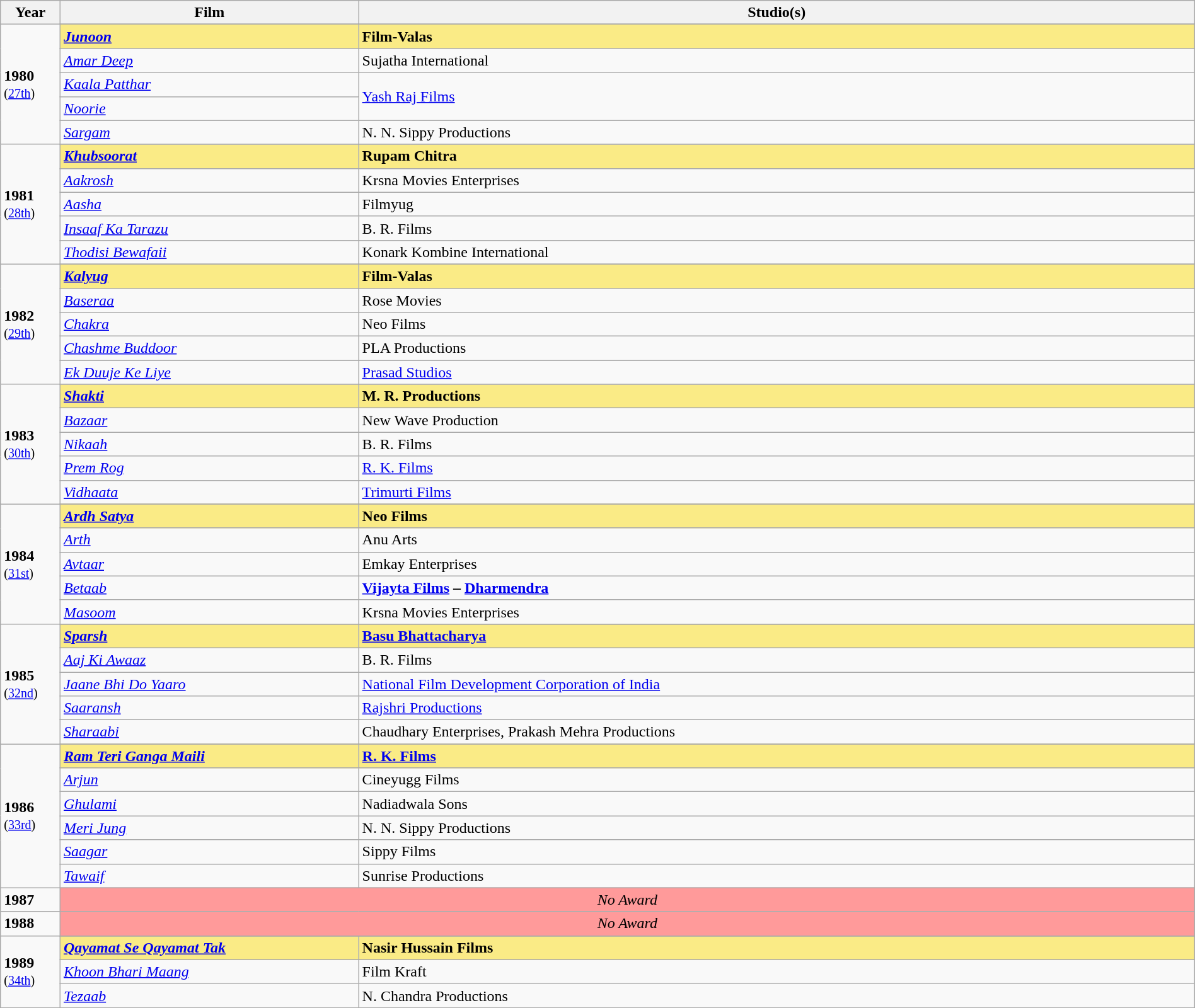<table class="wikitable" style="width:100%;">
<tr>
<th width="5%">Year</th>
<th width="25%">Film</th>
<th width="70%">Studio(s)</th>
</tr>
<tr>
<td rowspan="6"><strong>1980</strong><br><small>(<a href='#'>27th</a>)</small></td>
</tr>
<tr style="background:#FAEB86">
<td><strong><em><a href='#'>Junoon</a></em></strong></td>
<td><strong>Film-Valas</strong></td>
</tr>
<tr>
<td><em><a href='#'>Amar Deep</a></em></td>
<td>Sujatha International</td>
</tr>
<tr>
<td><em><a href='#'>Kaala Patthar</a></em></td>
<td rowspan="2"><a href='#'>Yash Raj Films</a></td>
</tr>
<tr>
<td><em><a href='#'>Noorie</a></em></td>
</tr>
<tr>
<td><em><a href='#'>Sargam</a></em></td>
<td>N. N. Sippy Productions</td>
</tr>
<tr>
<td rowspan="6"><strong>1981</strong><br><small>(<a href='#'>28th</a>)</small></td>
</tr>
<tr style="background:#FAEB86">
<td><strong><em><a href='#'>Khubsoorat</a></em></strong></td>
<td><strong>Rupam Chitra</strong></td>
</tr>
<tr>
<td><em><a href='#'>Aakrosh</a></em></td>
<td>Krsna Movies Enterprises</td>
</tr>
<tr>
<td><em><a href='#'>Aasha</a></em></td>
<td>Filmyug</td>
</tr>
<tr>
<td><em><a href='#'>Insaaf Ka Tarazu</a></em></td>
<td>B. R. Films</td>
</tr>
<tr>
<td><em><a href='#'>Thodisi Bewafaii</a></em></td>
<td>Konark Kombine International</td>
</tr>
<tr>
<td rowspan="6"><strong>1982</strong><br><small>(<a href='#'>29th</a>)</small></td>
</tr>
<tr style="background:#FAEB86">
<td><strong><em><a href='#'>Kalyug</a></em></strong></td>
<td><strong>Film-Valas</strong></td>
</tr>
<tr>
<td><em><a href='#'>Baseraa</a></em></td>
<td>Rose Movies</td>
</tr>
<tr>
<td><em><a href='#'>Chakra</a></em></td>
<td>Neo Films</td>
</tr>
<tr>
<td><em><a href='#'>Chashme Buddoor</a></em></td>
<td>PLA Productions</td>
</tr>
<tr>
<td><em><a href='#'>Ek Duuje Ke Liye</a></em></td>
<td><a href='#'>Prasad Studios</a></td>
</tr>
<tr>
<td rowspan="6"><strong>1983</strong><br><small>(<a href='#'>30th</a>)</small></td>
</tr>
<tr style="background:#FAEB86">
<td><strong><em><a href='#'>Shakti</a></em></strong></td>
<td><strong>M. R. Productions</strong></td>
</tr>
<tr>
<td><em><a href='#'>Bazaar</a></em></td>
<td>New Wave Production</td>
</tr>
<tr>
<td><em><a href='#'>Nikaah</a></em></td>
<td>B. R. Films</td>
</tr>
<tr>
<td><em><a href='#'>Prem Rog</a></em></td>
<td><a href='#'>R. K. Films</a></td>
</tr>
<tr>
<td><em><a href='#'>Vidhaata</a></em></td>
<td><a href='#'>Trimurti Films</a></td>
</tr>
<tr>
<td rowspan="6"><strong>1984</strong><br><small>(<a href='#'>31st</a>)</small></td>
</tr>
<tr style="background:#FAEB86">
<td><strong><em><a href='#'>Ardh Satya</a></em></strong></td>
<td><strong>Neo Films</strong></td>
</tr>
<tr>
<td><em><a href='#'>Arth</a></em></td>
<td>Anu Arts</td>
</tr>
<tr>
<td><em><a href='#'>Avtaar</a></em></td>
<td>Emkay Enterprises</td>
</tr>
<tr>
<td><em><a href='#'>Betaab</a></em></td>
<td><strong><a href='#'>Vijayta Films</a> – <a href='#'>Dharmendra</a></strong></td>
</tr>
<tr>
<td><em><a href='#'>Masoom</a></em></td>
<td>Krsna Movies Enterprises</td>
</tr>
<tr>
<td rowspan="6"><strong>1985</strong><br><small>(<a href='#'>32nd</a>)</small></td>
</tr>
<tr style="background:#FAEB86">
<td><strong><em><a href='#'>Sparsh</a></em></strong></td>
<td><strong><a href='#'>Basu Bhattacharya</a></strong></td>
</tr>
<tr>
<td><em><a href='#'>Aaj Ki Awaaz</a></em></td>
<td>B. R. Films</td>
</tr>
<tr>
<td><em><a href='#'>Jaane Bhi Do Yaaro</a></em></td>
<td><a href='#'>National Film Development Corporation of India</a></td>
</tr>
<tr>
<td><em><a href='#'>Saaransh</a></em></td>
<td><a href='#'>Rajshri Productions</a></td>
</tr>
<tr>
<td><em><a href='#'>Sharaabi</a></em></td>
<td>Chaudhary Enterprises, Prakash Mehra Productions</td>
</tr>
<tr>
<td rowspan="7"><strong>1986</strong><br><small>(<a href='#'>33rd</a>)</small></td>
</tr>
<tr style="background:#FAEB86">
<td><strong><em><a href='#'>Ram Teri Ganga Maili</a></em></strong></td>
<td><strong><a href='#'>R. K. Films</a></strong></td>
</tr>
<tr>
<td><em><a href='#'>Arjun</a></em></td>
<td>Cineyugg Films</td>
</tr>
<tr>
<td><em><a href='#'>Ghulami</a></em></td>
<td>Nadiadwala Sons</td>
</tr>
<tr>
<td><em><a href='#'>Meri Jung</a></em></td>
<td>N. N. Sippy Productions</td>
</tr>
<tr>
<td><em><a href='#'>Saagar</a></em></td>
<td>Sippy Films</td>
</tr>
<tr>
<td><em><a href='#'>Tawaif</a></em></td>
<td>Sunrise Productions</td>
</tr>
<tr>
<td><strong>1987</strong></td>
<td bgcolor=#ff9a9a colspan="2" align=center><em>No Award</em></td>
</tr>
<tr>
<td><strong>1988</strong></td>
<td bgcolor=#ff9a9a colspan="2" align=center><em>No Award</em></td>
</tr>
<tr>
<td rowspan="4"><strong>1989</strong><br><small>(<a href='#'>34th</a>)</small></td>
</tr>
<tr style="background:#FAEB86">
<td><strong><em><a href='#'>Qayamat Se Qayamat Tak</a></em></strong></td>
<td><strong>Nasir Hussain Films</strong></td>
</tr>
<tr>
<td><em><a href='#'>Khoon Bhari Maang</a></em></td>
<td>Film Kraft</td>
</tr>
<tr>
<td><em><a href='#'>Tezaab</a></em></td>
<td>N. Chandra Productions</td>
</tr>
</table>
